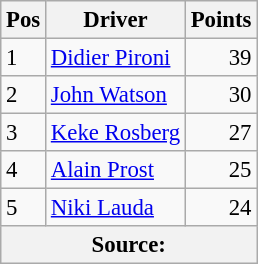<table class="wikitable" style="font-size: 95%;">
<tr>
<th>Pos</th>
<th>Driver</th>
<th>Points</th>
</tr>
<tr>
<td>1</td>
<td> <a href='#'>Didier Pironi</a></td>
<td align="right">39</td>
</tr>
<tr>
<td>2</td>
<td> <a href='#'>John Watson</a></td>
<td align="right">30</td>
</tr>
<tr>
<td>3</td>
<td> <a href='#'>Keke Rosberg</a></td>
<td align="right">27</td>
</tr>
<tr>
<td>4</td>
<td> <a href='#'>Alain Prost</a></td>
<td align="right">25</td>
</tr>
<tr>
<td>5</td>
<td> <a href='#'>Niki Lauda</a></td>
<td align="right">24</td>
</tr>
<tr>
<th colspan=4>Source: </th>
</tr>
</table>
